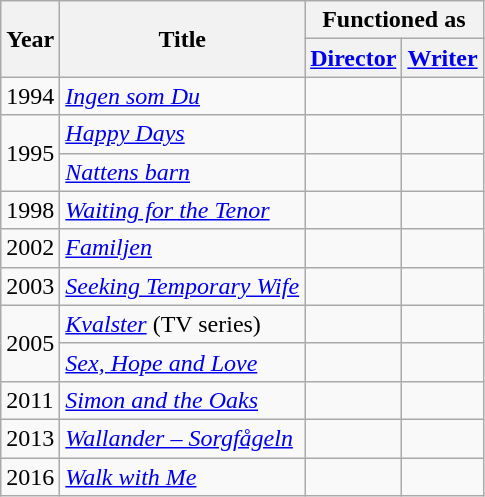<table class="wikitable">
<tr>
<th rowspan="2">Year</th>
<th rowspan="2">Title</th>
<th colspan="5">Functioned as</th>
</tr>
<tr>
<th><a href='#'>Director</a></th>
<th><a href='#'>Writer</a></th>
</tr>
<tr>
<td>1994</td>
<td><em><a href='#'>Ingen som Du</a></em></td>
<td></td>
<td></td>
</tr>
<tr>
<td rowspan="2">1995</td>
<td><em><a href='#'>Happy Days</a></em></td>
<td></td>
<td></td>
</tr>
<tr>
<td><em><a href='#'>Nattens barn</a></em></td>
<td></td>
<td></td>
</tr>
<tr>
<td>1998</td>
<td><em><a href='#'>Waiting for the Tenor</a></em></td>
<td></td>
<td></td>
</tr>
<tr>
<td>2002</td>
<td><em><a href='#'>Familjen</a></em></td>
<td></td>
<td></td>
</tr>
<tr>
<td>2003</td>
<td><em><a href='#'>Seeking Temporary Wife</a></em></td>
<td></td>
<td></td>
</tr>
<tr>
<td rowspan="2">2005</td>
<td><em><a href='#'>Kvalster</a></em> (TV series)</td>
<td></td>
<td></td>
</tr>
<tr>
<td><em><a href='#'>Sex, Hope and Love</a></em></td>
<td></td>
<td></td>
</tr>
<tr>
<td>2011</td>
<td><em><a href='#'>Simon and the Oaks</a></em></td>
<td></td>
<td></td>
</tr>
<tr>
<td>2013</td>
<td><em><a href='#'>Wallander – Sorgfågeln</a></em></td>
<td></td>
<td></td>
</tr>
<tr>
<td>2016</td>
<td><em><a href='#'>Walk with Me</a></em></td>
<td></td>
<td></td>
</tr>
</table>
